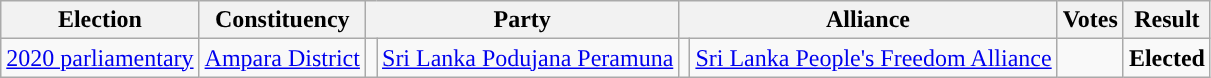<table class="wikitable" style="text-align:left;">
<tr>
<th scope=col>Election</th>
<th scope=col>Constituency</th>
<th scope=col colspan="2">Party</th>
<th scope=col colspan="2">Alliance</th>
<th scope=col>Votes</th>
<th scope=col>Result</th>
</tr>
<tr>
<td><a href='#'>2020 parliamentary</a></td>
<td><a href='#'>Ampara District</a></td>
<td style="background:"></td>
<td><a href='#'>Sri Lanka Podujana Peramuna</a></td>
<td style="background:"></td>
<td><a href='#'>Sri Lanka People's Freedom Alliance</a></td>
<td align=right></td>
<td><strong>Elected</strong></td>
</tr>
</table>
